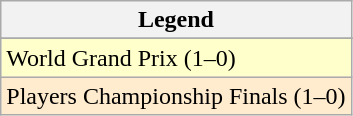<table class="wikitable">
<tr>
<th>Legend</th>
</tr>
<tr style="background:#e5d1cb;">
</tr>
<tr style="background:#FFFFCC;">
<td>World Grand Prix (1–0)</td>
</tr>
<tr style="background:#ffebcd;">
<td>Players Championship Finals (1–0)</td>
</tr>
</table>
